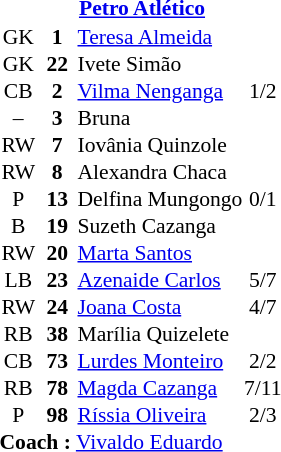<table cellspacing="1" cellpadding="0" style="text-align:center; font-size: 90%">
<tr>
<td colspan=6 align=center><strong><a href='#'>Petro Atlético</a></strong></td>
</tr>
<tr>
<th width="25"></th>
<th width="25"></th>
</tr>
<tr>
<td>GK</td>
<td><strong>1</strong></td>
<td align="left"> <a href='#'>Teresa Almeida</a></td>
<td></td>
<td></td>
<td></td>
</tr>
<tr>
<td>GK</td>
<td><strong>22</strong></td>
<td align="left"> Ivete Simão</td>
<td></td>
<td></td>
<td></td>
</tr>
<tr>
<td>CB</td>
<td><strong>2</strong></td>
<td align="left"> <a href='#'>Vilma Nenganga</a></td>
<td>1/2</td>
<td></td>
<td></td>
</tr>
<tr>
<td>–</td>
<td><strong>3</strong></td>
<td align="left"> Bruna</td>
<td></td>
<td></td>
<td></td>
</tr>
<tr>
<td>RW</td>
<td><strong>7</strong></td>
<td align="left"> Iovânia Quinzole</td>
<td></td>
<td></td>
<td></td>
</tr>
<tr>
<td>RW</td>
<td><strong>8</strong></td>
<td align="left"> Alexandra Chaca</td>
<td></td>
<td></td>
<td></td>
</tr>
<tr>
<td>P</td>
<td><strong>13</strong></td>
<td align="left"> Delfina Mungongo</td>
<td>0/1</td>
<td></td>
<td></td>
</tr>
<tr>
<td>B</td>
<td><strong>19</strong></td>
<td align="left"> Suzeth Cazanga</td>
<td></td>
<td></td>
<td></td>
</tr>
<tr>
<td>RW</td>
<td><strong>20</strong></td>
<td align="left"> <a href='#'>Marta Santos</a></td>
<td></td>
<td></td>
<td></td>
</tr>
<tr>
<td>LB</td>
<td><strong>23</strong></td>
<td align="left"> <a href='#'>Azenaide Carlos</a></td>
<td>5/7</td>
<td></td>
<td></td>
</tr>
<tr>
<td>RW</td>
<td><strong>24</strong></td>
<td align="left"> <a href='#'>Joana Costa</a></td>
<td>4/7</td>
<td></td>
<td></td>
</tr>
<tr>
<td>RB</td>
<td><strong>38</strong></td>
<td align="left"> Marília Quizelete</td>
<td></td>
<td></td>
<td></td>
</tr>
<tr>
<td>CB</td>
<td><strong>73</strong></td>
<td align="left"> <a href='#'>Lurdes Monteiro</a></td>
<td>2/2</td>
<td></td>
<td></td>
</tr>
<tr>
<td>RB</td>
<td><strong>78</strong></td>
<td align="left"> <a href='#'>Magda Cazanga</a></td>
<td>7/11</td>
<td></td>
<td></td>
</tr>
<tr>
<td>P</td>
<td><strong>98</strong></td>
<td align="left"> <a href='#'>Ríssia Oliveira</a></td>
<td>2/3</td>
<td></td>
<td></td>
</tr>
<tr>
<td colspan=4 align="left"><strong>Coach :</strong>  <a href='#'>Vivaldo Eduardo</a></td>
</tr>
</table>
